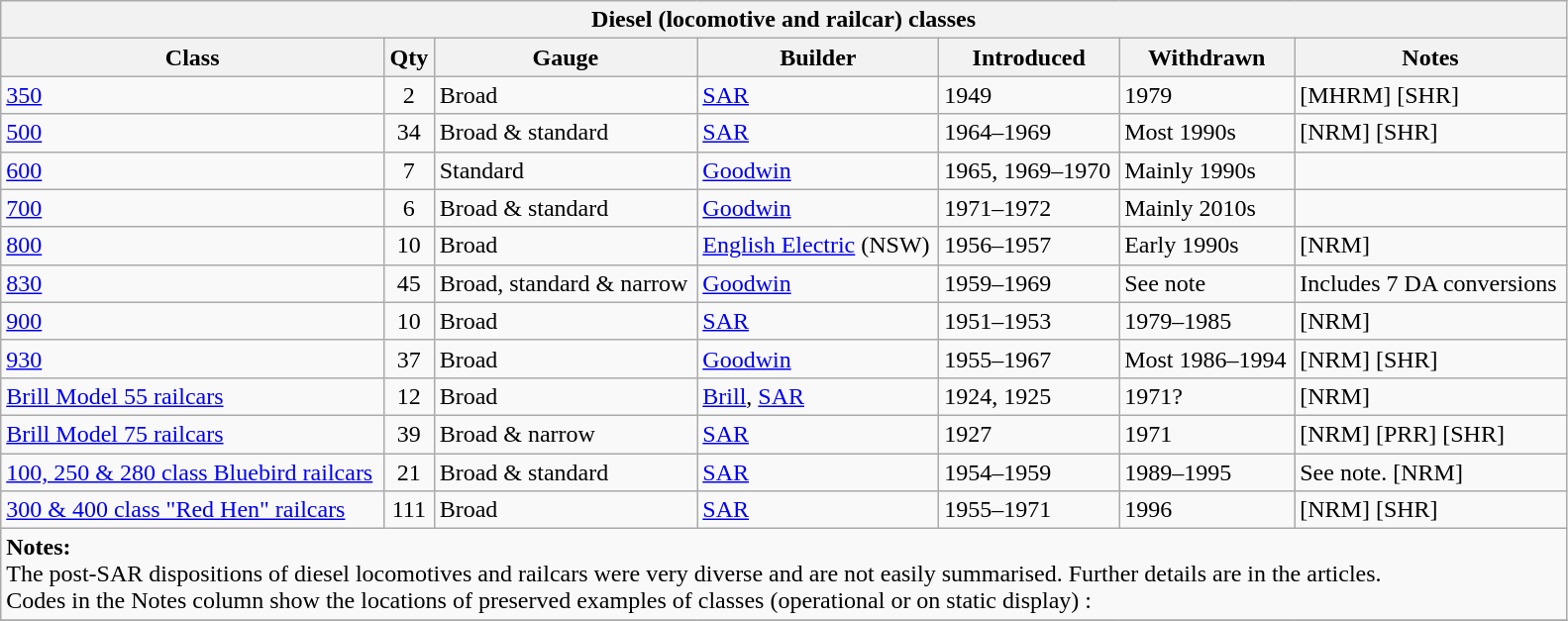<table cellpadding="2">
<tr>
<td><br><table class="wikitable sortable mw-collapsible mw-collapsed" style= "width:100%">
<tr>
<th colspan="7">Diesel (locomotive and railcar) classes</th>
</tr>
<tr>
<th>Class</th>
<th>Qty</th>
<th>Gauge</th>
<th>Builder</th>
<th>Introduced</th>
<th>Withdrawn</th>
<th>Notes</th>
</tr>
<tr>
<td><a href='#'>350</a></td>
<td align=center>2</td>
<td>Broad</td>
<td><a href='#'>SAR</a></td>
<td>1949</td>
<td>1979</td>
<td>[MHRM] [SHR]</td>
</tr>
<tr>
<td><a href='#'>500</a></td>
<td align=center>34</td>
<td>Broad & standard</td>
<td><a href='#'>SAR</a></td>
<td>1964–1969</td>
<td>Most 1990s</td>
<td>[NRM] [SHR]</td>
</tr>
<tr>
<td><a href='#'>600</a></td>
<td align=center>7</td>
<td>Standard</td>
<td><a href='#'>Goodwin</a></td>
<td>1965, 1969–1970</td>
<td>Mainly 1990s</td>
<td></td>
</tr>
<tr>
<td><a href='#'>700</a></td>
<td align=center>6</td>
<td>Broad & standard</td>
<td><a href='#'>Goodwin</a></td>
<td>1971–1972</td>
<td>Mainly 2010s</td>
<td></td>
</tr>
<tr>
<td><a href='#'>800</a></td>
<td align=center>10</td>
<td>Broad</td>
<td><a href='#'>English Electric</a> (NSW)</td>
<td>1956–1957</td>
<td>Early 1990s</td>
<td>[NRM]</td>
</tr>
<tr>
<td><a href='#'>830</a></td>
<td align=center>45</td>
<td>Broad, standard & narrow</td>
<td><a href='#'>Goodwin</a></td>
<td>1959–1969</td>
<td>See note</td>
<td>Includes 7 DA conversions</td>
</tr>
<tr>
<td><a href='#'>900</a></td>
<td align=center>10</td>
<td>Broad</td>
<td><a href='#'>SAR</a></td>
<td>1951–1953</td>
<td>1979–1985</td>
<td>[NRM]</td>
</tr>
<tr>
<td><a href='#'>930</a></td>
<td align=center>37</td>
<td>Broad</td>
<td><a href='#'>Goodwin</a></td>
<td>1955–1967</td>
<td>Most 1986–1994</td>
<td>[NRM] [SHR]</td>
</tr>
<tr>
<td><a href='#'>Brill Model 55 railcars</a></td>
<td align=center>12</td>
<td>Broad</td>
<td><a href='#'>Brill</a>, <a href='#'>SAR</a></td>
<td>1924, 1925</td>
<td>1971?</td>
<td>[NRM]</td>
</tr>
<tr>
<td><a href='#'>Brill Model 75 railcars</a></td>
<td align=center>39</td>
<td>Broad & narrow</td>
<td><a href='#'>SAR</a></td>
<td>1927</td>
<td>1971</td>
<td>[NRM] [PRR] [SHR]</td>
</tr>
<tr>
<td><a href='#'>100, 250 & 280 class Bluebird railcars</a></td>
<td align=center>21</td>
<td>Broad & standard</td>
<td><a href='#'>SAR</a></td>
<td>1954–1959</td>
<td>1989–1995</td>
<td>See note. [NRM]</td>
</tr>
<tr>
<td><a href='#'>300 & 400 class "Red Hen" railcars</a></td>
<td align=center>111</td>
<td>Broad</td>
<td><a href='#'>SAR</a></td>
<td>1955–1971</td>
<td>1996</td>
<td>[NRM] [SHR]</td>
</tr>
<tr>
<td colspan="7"><strong>Notes:</strong><br>The post-SAR dispositions of diesel locomotives and railcars were very diverse and are not easily summarised. Further details are in the articles.<br>Codes in the Notes column show the locations of preserved examples of classes (operational or on static display) :<br></td>
</tr>
<tr>
</tr>
</table>
</td>
</tr>
</table>
